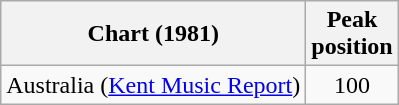<table class="wikitable">
<tr>
<th>Chart (1981)</th>
<th>Peak<br>position</th>
</tr>
<tr>
<td>Australia (<a href='#'>Kent Music Report</a>)</td>
<td style="text-align:center;">100</td>
</tr>
</table>
